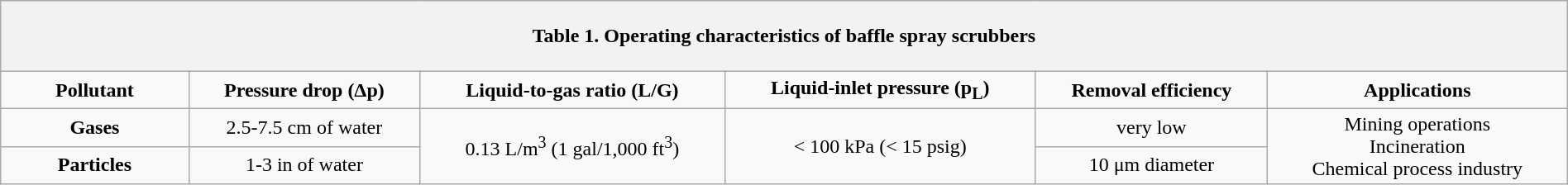<table class="wikitable" style="width:100%; align:center; cellpadding:4">
<tr>
<th colspan="6" style="height:50px; align:center">Table 1. Operating characteristics of baffle spray scrubbers</th>
</tr>
<tr>
<td align="center" width="12%"><strong>Pollutant</strong></td>
<td align="center"><strong>Pressure drop (Δp)</strong></td>
<td align="center"><strong>Liquid-to-gas ratio (L/G)</strong></td>
<td align="center"><strong>Liquid-inlet pressure (p<sub>L</sub>)</strong></td>
<td align="center"><strong>Removal efficiency</strong></td>
<td align="center"><strong>Applications</strong></td>
</tr>
<tr>
<td align="center" width="12%"><strong>Gases</strong></td>
<td align="center">2.5-7.5 cm of water</td>
<td align="center" rowspan="2">0.13 L/m<sup>3</sup> (1 gal/1,000 ft<sup>3</sup>)</td>
<td align="center" rowspan="2">< 100 kPa (< 15 psig)</td>
<td align="center">very low</td>
<td align="center" rowspan="2">Mining operations<br>Incineration<br>Chemical process industry</td>
</tr>
<tr>
<td align="center" width="12%"><strong>Particles</strong></td>
<td align="center">1-3 in of water</td>
<td align="center">10 μm diameter</td>
</tr>
</table>
